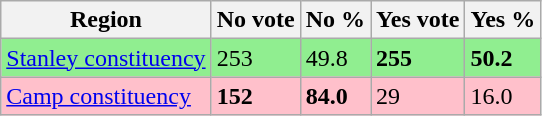<table class="wikitable sortable">
<tr>
<th>Region</th>
<th>No vote</th>
<th>No %</th>
<th>Yes vote</th>
<th>Yes %</th>
</tr>
<tr style="background:lightgreen;">
<td><a href='#'>Stanley constituency</a></td>
<td>253</td>
<td>49.8</td>
<td><strong>255</strong></td>
<td><strong>50.2</strong></td>
</tr>
<tr style="background:pink;">
<td><a href='#'>Camp constituency</a></td>
<td><strong>152</strong></td>
<td><strong>84.0</strong></td>
<td>29</td>
<td>16.0</td>
</tr>
</table>
